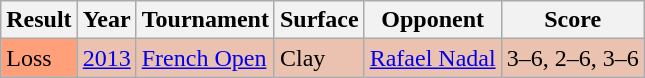<table class="sortable wikitable">
<tr>
<th>Result</th>
<th>Year</th>
<th>Tournament</th>
<th>Surface</th>
<th>Opponent</th>
<th class=unsortable>Score</th>
</tr>
<tr bgcolor=ebc2af>
<td bgcolor=FFA07A>Loss</td>
<td><a href='#'>2013</a></td>
<td><a href='#'>French Open</a></td>
<td>Clay</td>
<td> <a href='#'>Rafael Nadal</a></td>
<td>3–6, 2–6, 3–6</td>
</tr>
</table>
